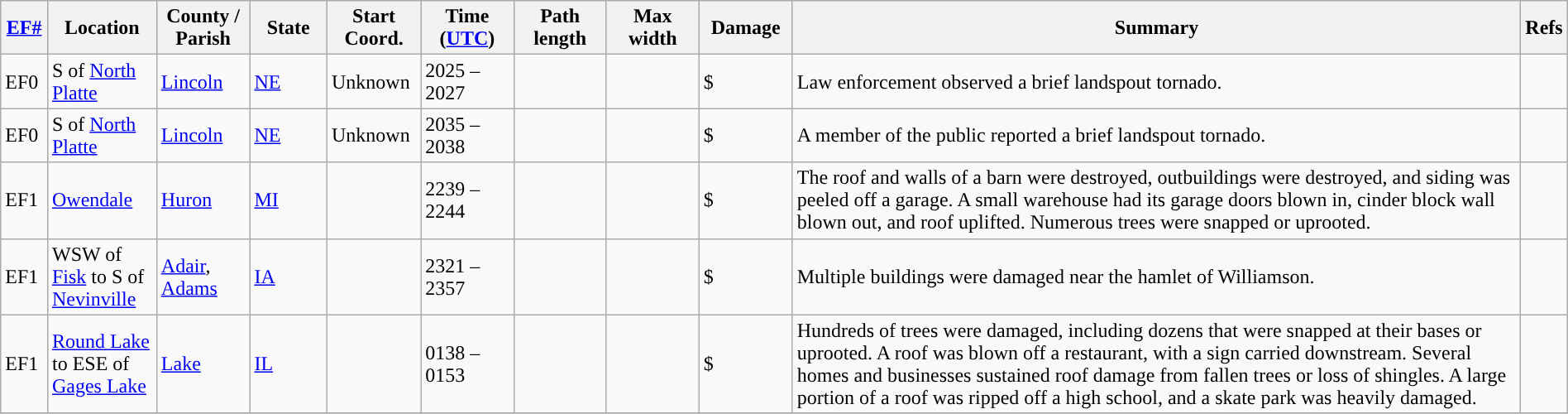<table class="wikitable sortable" style="width:100%;">
<tr>
<th scope="col" width="3%" align="center"><a href='#'>EF#</a></th>
<th scope="col" width="7%" align="center" class="unsortable">Location</th>
<th scope="col" width="6%" align="center" class="unsortable">County / Parish</th>
<th scope="col" width="5%" align="center">State</th>
<th scope="col" width="6%" align="center">Start Coord.</th>
<th scope="col" width="6%" align="center">Time (<a href='#'>UTC</a>)</th>
<th scope="col" width="6%" align="center">Path length</th>
<th scope="col" width="6%" align="center">Max width</th>
<th scope="col" width="6%" align="center">Damage</th>
<th scope="col" width="48%" class="unsortable" align="center">Summary</th>
<th scope="col" width="48%" class="unsortable" align="center">Refs</th>
</tr>
<tr>
<td>EF0</td>
<td>S of <a href='#'>North Platte</a></td>
<td><a href='#'>Lincoln</a></td>
<td><a href='#'>NE</a></td>
<td>Unknown</td>
<td>2025 – 2027</td>
<td></td>
<td></td>
<td>$</td>
<td>Law enforcement observed a brief landspout tornado.</td>
<td></td>
</tr>
<tr>
<td>EF0</td>
<td>S of <a href='#'>North Platte</a></td>
<td><a href='#'>Lincoln</a></td>
<td><a href='#'>NE</a></td>
<td>Unknown</td>
<td>2035 – 2038</td>
<td></td>
<td></td>
<td>$</td>
<td>A member of the public reported a brief landspout tornado.</td>
<td></td>
</tr>
<tr>
<td>EF1</td>
<td><a href='#'>Owendale</a></td>
<td><a href='#'>Huron</a></td>
<td><a href='#'>MI</a></td>
<td></td>
<td>2239 – 2244</td>
<td></td>
<td></td>
<td>$</td>
<td>The roof and walls of a barn were destroyed, outbuildings were destroyed, and siding was peeled off a garage. A small warehouse had its garage doors blown in, cinder block wall blown out, and roof uplifted. Numerous trees were snapped or uprooted.</td>
<td></td>
</tr>
<tr>
<td>EF1</td>
<td>WSW of <a href='#'>Fisk</a> to S of <a href='#'>Nevinville</a></td>
<td><a href='#'>Adair</a>, <a href='#'>Adams</a></td>
<td><a href='#'>IA</a></td>
<td></td>
<td>2321 – 2357</td>
<td></td>
<td></td>
<td>$</td>
<td>Multiple buildings were damaged near the hamlet of Williamson.</td>
<td></td>
</tr>
<tr>
<td>EF1</td>
<td><a href='#'>Round Lake</a> to ESE of <a href='#'>Gages Lake</a></td>
<td><a href='#'>Lake</a></td>
<td><a href='#'>IL</a></td>
<td></td>
<td>0138 – 0153</td>
<td></td>
<td></td>
<td>$</td>
<td>Hundreds of trees were damaged, including dozens that were snapped at their bases or uprooted. A roof was blown off a restaurant, with a sign carried  downstream. Several homes and businesses sustained roof damage from fallen trees or loss of shingles. A large portion of a roof was ripped off a high school, and a skate park was heavily damaged.</td>
<td></td>
</tr>
<tr>
</tr>
</table>
